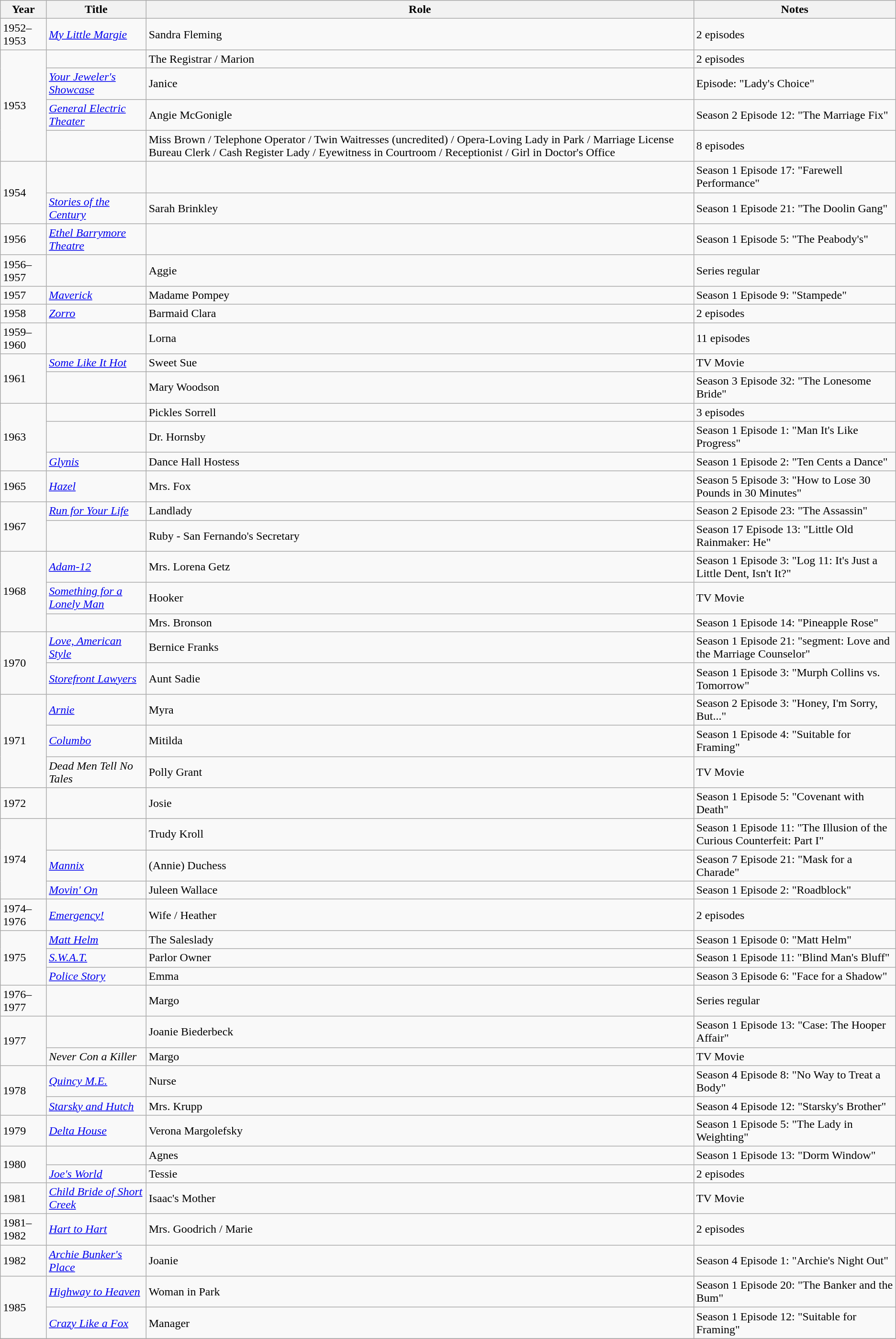<table class="wikitable sortable">
<tr>
<th>Year</th>
<th>Title</th>
<th>Role</th>
<th class="unsortable">Notes</th>
</tr>
<tr>
<td>1952–1953</td>
<td><em><a href='#'>My Little Margie</a></em></td>
<td>Sandra Fleming</td>
<td>2 episodes</td>
</tr>
<tr>
<td rowspan="4">1953</td>
<td><em></em></td>
<td>The Registrar / Marion</td>
<td>2 episodes</td>
</tr>
<tr>
<td><em><a href='#'>Your Jeweler's Showcase</a></em></td>
<td>Janice</td>
<td>Episode: "Lady's Choice"</td>
</tr>
<tr>
<td><em><a href='#'>General Electric Theater</a></em></td>
<td>Angie McGonigle</td>
<td>Season 2 Episode 12: "The Marriage Fix"</td>
</tr>
<tr>
<td><em></em></td>
<td>Miss Brown / Telephone Operator / Twin Waitresses (uncredited) / Opera-Loving Lady in Park / Marriage License Bureau Clerk / Cash Register Lady / Eyewitness in Courtroom / Receptionist / Girl in Doctor's Office</td>
<td>8 episodes</td>
</tr>
<tr>
<td rowspan="2">1954</td>
<td><em></em></td>
<td></td>
<td>Season 1 Episode 17: "Farewell Performance"</td>
</tr>
<tr>
<td><em><a href='#'>Stories of the Century</a></em></td>
<td>Sarah Brinkley</td>
<td>Season 1 Episode 21: "The Doolin Gang"</td>
</tr>
<tr>
<td>1956</td>
<td><em><a href='#'>Ethel Barrymore Theatre</a></em></td>
<td></td>
<td>Season 1 Episode 5: "The Peabody's"</td>
</tr>
<tr>
<td>1956–1957</td>
<td><em></em></td>
<td>Aggie</td>
<td>Series regular</td>
</tr>
<tr>
<td>1957</td>
<td><em><a href='#'>Maverick</a></em></td>
<td>Madame Pompey</td>
<td>Season 1 Episode 9: "Stampede"</td>
</tr>
<tr>
<td>1958</td>
<td><em><a href='#'>Zorro</a></em></td>
<td>Barmaid Clara</td>
<td>2 episodes</td>
</tr>
<tr>
<td>1959–1960</td>
<td><em></em></td>
<td>Lorna</td>
<td>11 episodes</td>
</tr>
<tr>
<td rowspan="2">1961</td>
<td><em><a href='#'>Some Like It Hot</a></em></td>
<td>Sweet Sue</td>
<td>TV Movie</td>
</tr>
<tr>
<td><em></em></td>
<td>Mary Woodson</td>
<td>Season 3 Episode 32: "The Lonesome Bride"</td>
</tr>
<tr>
<td rowspan="3">1963</td>
<td><em></em></td>
<td>Pickles Sorrell</td>
<td>3 episodes</td>
</tr>
<tr>
<td><em></em></td>
<td>Dr. Hornsby</td>
<td>Season 1 Episode 1: "Man It's Like Progress"</td>
</tr>
<tr>
<td><em><a href='#'>Glynis</a></em></td>
<td>Dance Hall Hostess</td>
<td>Season 1 Episode 2: "Ten Cents a Dance"</td>
</tr>
<tr>
<td>1965</td>
<td><em><a href='#'>Hazel</a></em></td>
<td>Mrs. Fox</td>
<td>Season 5 Episode 3: "How to Lose 30 Pounds in 30 Minutes"</td>
</tr>
<tr>
<td rowspan="2">1967</td>
<td><em><a href='#'>Run for Your Life</a></em></td>
<td>Landlady</td>
<td>Season 2 Episode 23: "The Assassin"</td>
</tr>
<tr>
<td><em></em></td>
<td>Ruby - San Fernando's Secretary</td>
<td>Season 17 Episode 13: "Little Old Rainmaker: He"</td>
</tr>
<tr>
<td rowspan="3">1968</td>
<td><em><a href='#'>Adam-12</a></em></td>
<td>Mrs. Lorena Getz</td>
<td>Season 1 Episode 3: "Log 11: It's Just a Little Dent, Isn't It?"</td>
</tr>
<tr>
<td><em><a href='#'>Something for a Lonely Man</a></em></td>
<td>Hooker</td>
<td>TV Movie</td>
</tr>
<tr>
<td><em></em></td>
<td>Mrs. Bronson</td>
<td>Season 1 Episode 14: "Pineapple Rose"</td>
</tr>
<tr>
<td rowspan="2">1970</td>
<td><em><a href='#'>Love, American Style</a></em></td>
<td>Bernice Franks</td>
<td>Season 1 Episode 21: "segment: Love and the Marriage Counselor"</td>
</tr>
<tr>
<td><em><a href='#'>Storefront Lawyers</a></em></td>
<td>Aunt Sadie</td>
<td>Season 1 Episode 3: "Murph Collins vs. Tomorrow"</td>
</tr>
<tr>
<td rowspan="3">1971</td>
<td><em><a href='#'>Arnie</a></em></td>
<td>Myra</td>
<td>Season 2 Episode 3: "Honey, I'm Sorry, But..."</td>
</tr>
<tr>
<td><em><a href='#'>Columbo</a></em></td>
<td>Mitilda</td>
<td>Season 1 Episode 4: "Suitable for Framing"</td>
</tr>
<tr>
<td><em>Dead Men Tell No Tales</em></td>
<td>Polly Grant</td>
<td>TV Movie</td>
</tr>
<tr>
<td>1972</td>
<td><em></em></td>
<td>Josie</td>
<td>Season 1 Episode 5: "Covenant with Death"</td>
</tr>
<tr>
<td rowspan="3">1974</td>
<td><em></em></td>
<td>Trudy Kroll</td>
<td>Season 1 Episode 11: "The Illusion of the Curious Counterfeit: Part I"</td>
</tr>
<tr>
<td><em><a href='#'>Mannix</a></em></td>
<td>(Annie) Duchess</td>
<td>Season 7 Episode 21: "Mask for a Charade"</td>
</tr>
<tr>
<td><em><a href='#'>Movin' On</a></em></td>
<td>Juleen Wallace</td>
<td>Season 1 Episode 2: "Roadblock"</td>
</tr>
<tr>
<td>1974–1976</td>
<td><em><a href='#'>Emergency!</a></em></td>
<td>Wife / Heather</td>
<td>2 episodes</td>
</tr>
<tr>
<td rowspan="3">1975</td>
<td><em><a href='#'>Matt Helm</a></em></td>
<td>The Saleslady</td>
<td>Season 1 Episode 0: "Matt Helm"</td>
</tr>
<tr>
<td><em><a href='#'>S.W.A.T.</a></em></td>
<td>Parlor Owner</td>
<td>Season 1 Episode 11: "Blind Man's Bluff"</td>
</tr>
<tr>
<td><em><a href='#'>Police Story</a></em></td>
<td>Emma</td>
<td>Season 3 Episode 6: "Face for a Shadow"</td>
</tr>
<tr>
<td>1976–1977</td>
<td><em></em></td>
<td>Margo</td>
<td>Series regular</td>
</tr>
<tr>
<td rowspan="2">1977</td>
<td><em></em></td>
<td>Joanie Biederbeck</td>
<td>Season 1 Episode 13: "Case: The Hooper Affair"</td>
</tr>
<tr>
<td><em>Never Con a Killer</em></td>
<td>Margo</td>
<td>TV Movie</td>
</tr>
<tr>
<td rowspan="2">1978</td>
<td><em><a href='#'>Quincy M.E.</a></em></td>
<td>Nurse</td>
<td>Season 4 Episode 8: "No Way to Treat a Body"</td>
</tr>
<tr>
<td><em><a href='#'>Starsky and Hutch</a></em></td>
<td>Mrs. Krupp</td>
<td>Season 4 Episode 12: "Starsky's Brother"</td>
</tr>
<tr>
<td>1979</td>
<td><em><a href='#'>Delta House</a></em></td>
<td>Verona Margolefsky</td>
<td>Season 1 Episode 5: "The Lady in Weighting"</td>
</tr>
<tr>
<td rowspan="2">1980</td>
<td><em></em></td>
<td>Agnes</td>
<td>Season 1 Episode 13: "Dorm Window"</td>
</tr>
<tr>
<td><em><a href='#'>Joe's World</a></em></td>
<td>Tessie</td>
<td>2 episodes</td>
</tr>
<tr>
<td>1981</td>
<td><em><a href='#'>Child Bride of Short Creek</a></em></td>
<td>Isaac's Mother</td>
<td>TV Movie</td>
</tr>
<tr>
<td>1981–1982</td>
<td><em><a href='#'>Hart to Hart</a></em></td>
<td>Mrs. Goodrich / Marie</td>
<td>2 episodes</td>
</tr>
<tr>
<td>1982</td>
<td><em><a href='#'>Archie Bunker's Place</a></em></td>
<td>Joanie</td>
<td>Season 4 Episode 1: "Archie's Night Out"</td>
</tr>
<tr>
<td rowspan="2">1985</td>
<td><em><a href='#'>Highway to Heaven</a></em></td>
<td>Woman in Park</td>
<td>Season 1 Episode 20: "The Banker and the Bum"</td>
</tr>
<tr>
<td><em><a href='#'>Crazy Like a Fox</a></em></td>
<td>Manager</td>
<td>Season 1 Episode 12: "Suitable for Framing"</td>
</tr>
<tr>
</tr>
</table>
